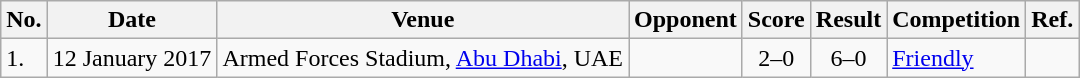<table class="wikitable sortable">
<tr>
<th scope="col">No.</th>
<th scope="col">Date</th>
<th scope="col">Venue</th>
<th scope="col">Opponent</th>
<th scope="col">Score</th>
<th scope="col">Result</th>
<th scope="col">Competition</th>
<th>Ref.</th>
</tr>
<tr>
<td>1.</td>
<td>12 January 2017</td>
<td>Armed Forces Stadium, <a href='#'>Abu Dhabi</a>, UAE</td>
<td></td>
<td align="center">2–0</td>
<td align="center">6–0</td>
<td><a href='#'>Friendly</a></td>
<td></td>
</tr>
</table>
